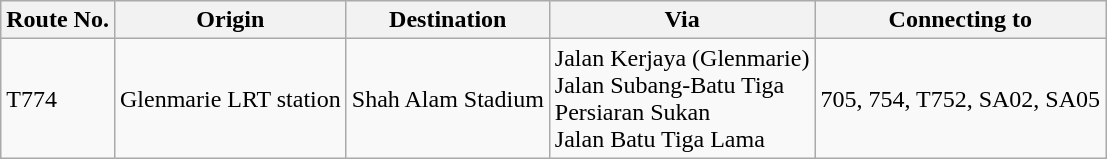<table class="wikitable">
<tr>
<th>Route No.</th>
<th>Origin</th>
<th>Destination</th>
<th>Via</th>
<th>Connecting to</th>
</tr>
<tr>
<td>T774</td>
<td> Glenmarie LRT station</td>
<td>Shah Alam Stadium</td>
<td>Jalan Kerjaya (Glenmarie) <br> Jalan Subang-Batu Tiga <br> Persiaran Sukan <br> Jalan Batu Tiga Lama</td>
<td>705, 754, T752, SA02, SA05</td>
</tr>
</table>
